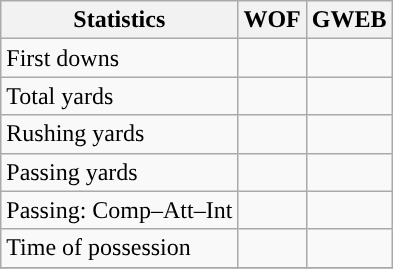<table class="wikitable" style="float: left;">
<tr>
<th>Statistics</th>
<th>WOF</th>
<th>GWEB</th>
</tr>
<tr>
<td>First downs</td>
<td></td>
<td></td>
</tr>
<tr>
<td>Total yards</td>
<td></td>
<td></td>
</tr>
<tr>
<td>Rushing yards</td>
<td></td>
<td></td>
</tr>
<tr>
<td>Passing yards</td>
<td></td>
<td></td>
</tr>
<tr>
<td>Passing: Comp–Att–Int</td>
<td></td>
<td></td>
</tr>
<tr>
<td>Time of possession</td>
<td></td>
<td></td>
</tr>
<tr>
</tr>
</table>
